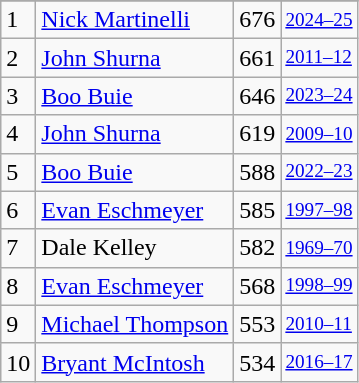<table class="wikitable">
<tr>
</tr>
<tr>
<td>1</td>
<td><a href='#'>Nick Martinelli</a></td>
<td>676</td>
<td style="font-size:80%;"><a href='#'>2024–25</a></td>
</tr>
<tr>
<td>2</td>
<td><a href='#'>John Shurna</a></td>
<td>661</td>
<td style="font-size:80%;"><a href='#'>2011–12</a></td>
</tr>
<tr>
<td>3</td>
<td><a href='#'>Boo Buie</a></td>
<td>646</td>
<td style="font-size:80%;"><a href='#'>2023–24</a></td>
</tr>
<tr>
<td>4</td>
<td><a href='#'>John Shurna</a></td>
<td>619</td>
<td style="font-size:80%;"><a href='#'>2009–10</a></td>
</tr>
<tr>
<td>5</td>
<td><a href='#'>Boo Buie</a></td>
<td>588</td>
<td style="font-size:80%;"><a href='#'>2022–23</a></td>
</tr>
<tr>
<td>6</td>
<td><a href='#'>Evan Eschmeyer</a></td>
<td>585</td>
<td style="font-size:80%;"><a href='#'>1997–98</a></td>
</tr>
<tr>
<td>7</td>
<td>Dale Kelley</td>
<td>582</td>
<td style="font-size:80%;"><a href='#'>1969–70</a></td>
</tr>
<tr>
<td>8</td>
<td><a href='#'>Evan Eschmeyer</a></td>
<td>568</td>
<td style="font-size:80%;"><a href='#'>1998–99</a></td>
</tr>
<tr>
<td>9</td>
<td><a href='#'>Michael Thompson</a></td>
<td>553</td>
<td style="font-size:80%;"><a href='#'>2010–11</a></td>
</tr>
<tr>
<td>10</td>
<td><a href='#'>Bryant McIntosh</a></td>
<td>534</td>
<td style="font-size:80%;"><a href='#'>2016–17</a></td>
</tr>
</table>
